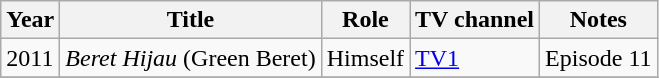<table class="wikitable">
<tr>
<th>Year</th>
<th>Title</th>
<th>Role</th>
<th>TV channel</th>
<th>Notes</th>
</tr>
<tr>
<td>2011</td>
<td><em>Beret Hijau</em> (Green Beret)</td>
<td>Himself</td>
<td><a href='#'>TV1</a></td>
<td>Episode 11</td>
</tr>
<tr>
</tr>
</table>
